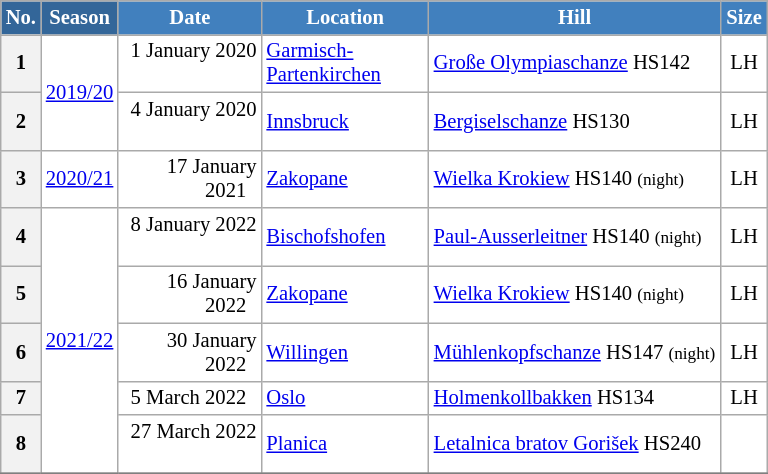<table class="wikitable sortable" style="font-size:86%; text-align:left; border:grey solid 1px; border-collapse:collapse; background:#ffffff;">
<tr style="background:#efefef;">
<th style="background-color:#369; color:white; width:10px;">No.</th>
<th style="background-color:#369; color:white;  width:30px;">Season</th>
<th style="background-color:#4180be; color:white; width:89px;">Date</th>
<th style="background-color:#4180be; color:white; width:105px;">Location</th>
<th style="background-color:#4180be; color:white; width:188px;">Hill</th>
<th style="background-color:#4180be; color:white; width:25px;">Size</th>
</tr>
<tr>
<th scope="row" style="text-align:center;">1</th>
<td style="text-align:center;" rowspan="2"><a href='#'>2019/20</a></td>
<td align=right>1 January 2020  </td>
<td> <a href='#'>Garmisch-Partenkirchen</a></td>
<td><a href='#'>Große Olympiaschanze</a> HS142</td>
<td align=center>LH</td>
</tr>
<tr>
<th scope="row" style="text-align:center;">2</th>
<td align=right>4 January 2020  </td>
<td> <a href='#'>Innsbruck</a></td>
<td><a href='#'>Bergiselschanze</a> HS130</td>
<td align=center>LH</td>
</tr>
<tr>
<th scope="row" style="text-align:center;">3</th>
<td style="text-align:center;"><a href='#'>2020/21</a></td>
<td align=right>17 January 2021  </td>
<td> <a href='#'>Zakopane</a></td>
<td><a href='#'>Wielka Krokiew</a> HS140 <small>(night)</small></td>
<td align=center>LH</td>
</tr>
<tr>
<th scope="row" style="text-align:center;">4</th>
<td style="text-align:center;" rowspan="5"><a href='#'>2021/22</a></td>
<td align=right>8 January 2022  </td>
<td> <a href='#'>Bischofshofen</a></td>
<td><a href='#'>Paul-Ausserleitner</a> HS140 <small>(night)</small></td>
<td align=center>LH</td>
</tr>
<tr>
<th scope="row" style="text-align:center;">5</th>
<td align=right>16 January 2022  </td>
<td> <a href='#'>Zakopane</a></td>
<td><a href='#'>Wielka Krokiew</a> HS140 <small>(night)</small></td>
<td align=center>LH</td>
</tr>
<tr>
<th scope="row" style="text-align:center;">6</th>
<td align=right>30 January 2022  </td>
<td> <a href='#'>Willingen</a></td>
<td><a href='#'>Mühlenkopfschanze</a> HS147 <small>(night)</small></td>
<td align=center>LH</td>
</tr>
<tr>
<th scope="row" style="text-align:center;">7</th>
<td align=right>5 March 2022  </td>
<td> <a href='#'>Oslo</a></td>
<td><a href='#'>Holmenkollbakken</a> HS134</td>
<td align=center>LH</td>
</tr>
<tr>
<th scope=row scope="row" style="text-align:center;">8</th>
<td align=right>27 March 2022  </td>
<td> <a href='#'>Planica</a></td>
<td><a href='#'>Letalnica bratov Gorišek</a> HS240</td>
<td align=center></td>
</tr>
<tr>
</tr>
</table>
